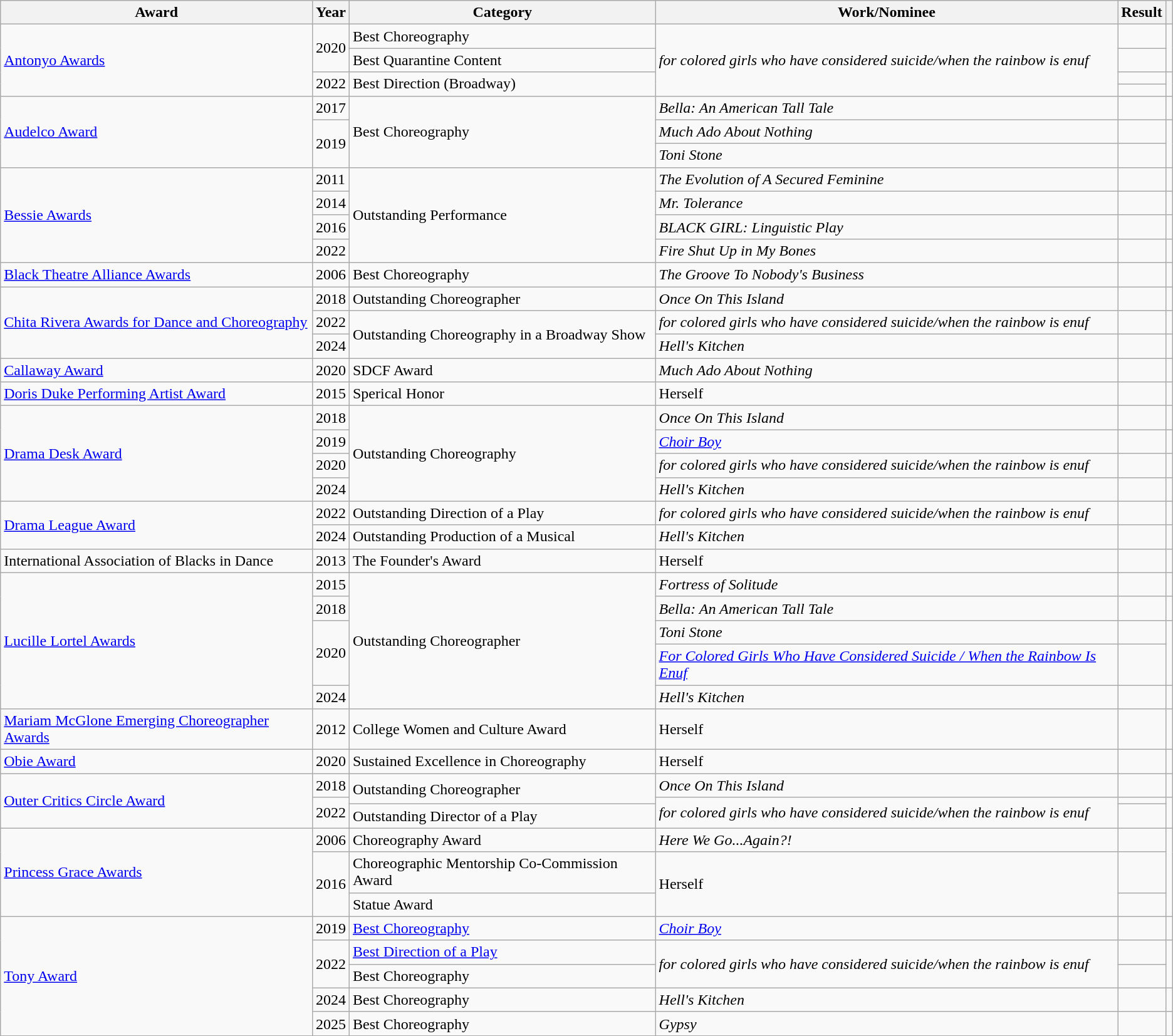<table class="wikitable">
<tr>
<th scope="col">Award</th>
<th scope="col">Year</th>
<th scope="col">Category</th>
<th scope="col">Work/Nominee</th>
<th scope="col">Result</th>
<th scope="col"></th>
</tr>
<tr>
<td rowspan="4"><a href='#'>Antonyo Awards</a></td>
<td rowspan="2">2020</td>
<td>Best Choreography</td>
<td rowspan="4"><em>for colored girls who have considered suicide/when the rainbow is enuf</em></td>
<td></td>
<td rowspan="2"></td>
</tr>
<tr>
<td>Best Quarantine Content</td>
<td></td>
</tr>
<tr>
<td rowspan="2">2022</td>
<td rowspan="2">Best Direction (Broadway)</td>
<td></td>
<td rowspan="2"></td>
</tr>
<tr>
<td></td>
</tr>
<tr>
<td rowspan="3"><a href='#'>Audelco Award</a></td>
<td>2017</td>
<td rowspan="3">Best Choreography</td>
<td><em>Bella: An American Tall Tale</em></td>
<td></td>
<td></td>
</tr>
<tr>
<td rowspan="2">2019</td>
<td><em>Much Ado About Nothing</em></td>
<td></td>
<td rowspan="2"></td>
</tr>
<tr>
<td><em>Toni Stone</em></td>
<td></td>
</tr>
<tr>
<td rowspan="4"><a href='#'>Bessie Awards</a></td>
<td>2011</td>
<td rowspan="4">Outstanding Performance</td>
<td><em>The Evolution of A Secured Feminine</em></td>
<td></td>
<td></td>
</tr>
<tr>
<td>2014</td>
<td><em>Mr. Tolerance</em></td>
<td></td>
<td></td>
</tr>
<tr>
<td>2016</td>
<td><em>BLACK GIRL: Linguistic Play</em></td>
<td></td>
<td></td>
</tr>
<tr>
<td>2022</td>
<td><em>Fire Shut Up in My Bones</em></td>
<td></td>
<td></td>
</tr>
<tr>
<td><a href='#'>Black Theatre Alliance Awards</a></td>
<td>2006</td>
<td>Best Choreography</td>
<td><em>The Groove To Nobody's Business</em></td>
<td></td>
<td></td>
</tr>
<tr>
<td rowspan="3"><a href='#'>Chita Rivera Awards for Dance and Choreography</a></td>
<td>2018</td>
<td>Outstanding Choreographer</td>
<td><em>Once On This Island</em></td>
<td></td>
<td></td>
</tr>
<tr>
<td>2022</td>
<td rowspan="2">Outstanding Choreography in a Broadway Show</td>
<td><em>for colored girls who have considered suicide/when the rainbow is enuf</em></td>
<td></td>
<td></td>
</tr>
<tr>
<td>2024</td>
<td><em>Hell's Kitchen</em></td>
<td></td>
<td></td>
</tr>
<tr>
<td><a href='#'>Callaway Award</a></td>
<td>2020</td>
<td>SDCF Award</td>
<td><em>Much Ado About Nothing</em></td>
<td></td>
<td></td>
</tr>
<tr>
<td><a href='#'>Doris Duke Performing Artist Award</a></td>
<td>2015</td>
<td>Sperical Honor</td>
<td>Herself</td>
<td></td>
</tr>
<tr>
<td rowspan="4"><a href='#'>Drama Desk Award</a></td>
<td>2018</td>
<td rowspan="4">Outstanding Choreography</td>
<td><em>Once On This Island</em></td>
<td></td>
<td></td>
</tr>
<tr>
<td>2019</td>
<td><em><a href='#'>Choir Boy</a></em></td>
<td></td>
<td></td>
</tr>
<tr>
<td>2020</td>
<td><em>for colored girls who have considered suicide/when the rainbow is enuf</em></td>
<td></td>
<td></td>
</tr>
<tr>
<td>2024</td>
<td><em>Hell's Kitchen</em></td>
<td></td>
<td></td>
</tr>
<tr>
<td rowspan="2"><a href='#'>Drama League Award</a></td>
<td>2022</td>
<td>Outstanding Direction of a Play</td>
<td><em>for colored girls who have considered suicide/when the rainbow is enuf</em></td>
<td></td>
<td></td>
</tr>
<tr>
<td>2024</td>
<td>Outstanding Production of a Musical</td>
<td><em>Hell's Kitchen</em></td>
<td></td>
<td></td>
</tr>
<tr>
<td>International Association of Blacks in Dance</td>
<td>2013</td>
<td>The Founder's Award</td>
<td>Herself</td>
<td></td>
<td></td>
</tr>
<tr>
<td rowspan="5"><a href='#'>Lucille Lortel Awards</a></td>
<td>2015</td>
<td rowspan="5">Outstanding Choreographer</td>
<td><em>Fortress of Solitude</em></td>
<td></td>
</tr>
<tr>
<td>2018</td>
<td><em>Bella: An American Tall Tale</em></td>
<td></td>
<td></td>
</tr>
<tr>
<td rowspan="2">2020</td>
<td><em>Toni Stone</em></td>
<td></td>
<td rowspan="2"></td>
</tr>
<tr>
<td><em><a href='#'>For Colored Girls Who Have Considered Suicide / When the Rainbow Is Enuf</a></em></td>
<td></td>
</tr>
<tr>
<td>2024</td>
<td><em>Hell's Kitchen</em></td>
<td></td>
<td></td>
</tr>
<tr>
<td><a href='#'>Mariam McGlone Emerging Choreographer Awards</a></td>
<td>2012</td>
<td>College Women and Culture Award</td>
<td>Herself</td>
<td></td>
<td></td>
</tr>
<tr>
<td><a href='#'>Obie Award</a></td>
<td>2020</td>
<td>Sustained Excellence in Choreography</td>
<td>Herself</td>
<td></td>
<td></td>
</tr>
<tr>
<td rowspan="3"><a href='#'>Outer Critics Circle Award</a></td>
<td>2018</td>
<td rowspan="2">Outstanding Choreographer</td>
<td><em>Once On This Island</em></td>
<td></td>
<td></td>
</tr>
<tr>
<td rowspan="2">2022</td>
<td rowspan="2"><em>for colored girls who have considered suicide/when the rainbow is enuf</em></td>
<td></td>
<td rowspan="2"></td>
</tr>
<tr>
<td>Outstanding Director of a Play</td>
<td></td>
</tr>
<tr>
<td rowspan="3"><a href='#'>Princess Grace Awards</a></td>
<td>2006</td>
<td>Choreography Award</td>
<td><em>Here We Go...Again?!</em></td>
<td></td>
<td rowspan="3"></td>
</tr>
<tr>
<td rowspan="2">2016</td>
<td>Choreographic Mentorship Co-Commission Award</td>
<td rowspan="2">Herself</td>
<td></td>
</tr>
<tr>
<td>Statue Award</td>
<td></td>
</tr>
<tr>
<td rowspan="5"><a href='#'>Tony Award</a></td>
<td>2019</td>
<td><a href='#'>Best Choreography</a></td>
<td><em><a href='#'>Choir Boy</a></em></td>
<td></td>
<td></td>
</tr>
<tr>
<td rowspan="2">2022</td>
<td><a href='#'>Best Direction of a Play</a></td>
<td rowspan="2"><em>for colored girls who have considered suicide/when the rainbow is enuf</em></td>
<td></td>
<td rowspan="2"></td>
</tr>
<tr>
<td>Best Choreography</td>
<td></td>
</tr>
<tr>
<td>2024</td>
<td>Best Choreography</td>
<td><em>Hell's Kitchen</em></td>
<td></td>
<td></td>
</tr>
<tr>
<td>2025</td>
<td>Best Choreography</td>
<td><em>Gypsy</em></td>
<td></td>
<td></td>
</tr>
<tr>
</tr>
</table>
